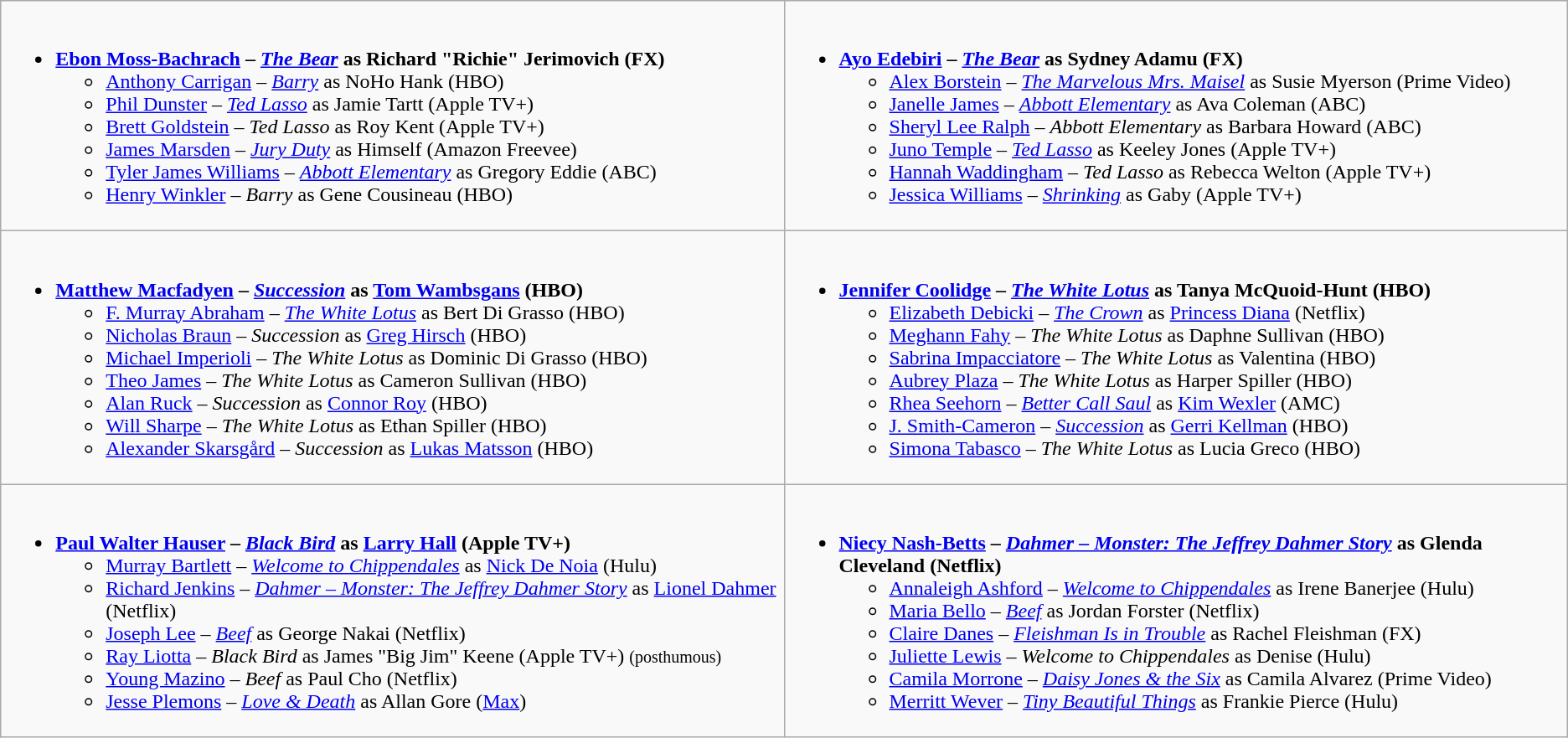<table class="wikitable">
<tr>
<td style="vertical-align:top;" width="50%"><br><ul><li><strong><a href='#'>Ebon Moss-Bachrach</a> – <em><a href='#'>The Bear</a></em> as Richard "Richie" Jerimovich (FX)</strong><ul><li><a href='#'>Anthony Carrigan</a> – <em><a href='#'>Barry</a></em> as NoHo Hank (HBO)</li><li><a href='#'>Phil Dunster</a> – <em><a href='#'>Ted Lasso</a></em> as Jamie Tartt (Apple TV+)</li><li><a href='#'>Brett Goldstein</a> – <em>Ted Lasso</em> as Roy Kent (Apple TV+)</li><li><a href='#'>James Marsden</a> – <em><a href='#'>Jury Duty</a></em> as Himself (Amazon Freevee)</li><li><a href='#'>Tyler James Williams</a> – <em><a href='#'>Abbott Elementary</a></em> as Gregory Eddie (ABC)</li><li><a href='#'>Henry Winkler</a> – <em>Barry</em> as Gene Cousineau (HBO)</li></ul></li></ul></td>
<td style="vertical-align:top;" width="50%"><br><ul><li><strong><a href='#'>Ayo Edebiri</a> – <em><a href='#'>The Bear</a></em> as Sydney Adamu (FX)</strong><ul><li><a href='#'>Alex Borstein</a> – <em><a href='#'>The Marvelous Mrs. Maisel</a></em> as Susie Myerson (Prime Video)</li><li><a href='#'>Janelle James</a> – <em><a href='#'>Abbott Elementary</a></em> as Ava Coleman (ABC)</li><li><a href='#'>Sheryl Lee Ralph</a> – <em>Abbott Elementary</em> as Barbara Howard (ABC)</li><li><a href='#'>Juno Temple</a> – <em><a href='#'>Ted Lasso</a></em> as Keeley Jones (Apple TV+)</li><li><a href='#'>Hannah Waddingham</a> – <em>Ted Lasso</em> as Rebecca Welton (Apple TV+)</li><li><a href='#'>Jessica Williams</a> – <em><a href='#'>Shrinking</a></em> as Gaby (Apple TV+)</li></ul></li></ul></td>
</tr>
<tr>
<td style="vertical-align:top;" width="50%"><br><ul><li><strong><a href='#'>Matthew Macfadyen</a> – <em><a href='#'>Succession</a></em> as <a href='#'>Tom Wambsgans</a> (HBO)</strong><ul><li><a href='#'>F. Murray Abraham</a> – <em><a href='#'>The White Lotus</a></em> as Bert Di Grasso (HBO)</li><li><a href='#'>Nicholas Braun</a> – <em>Succession</em> as <a href='#'>Greg Hirsch</a> (HBO)</li><li><a href='#'>Michael Imperioli</a> – <em>The White Lotus</em> as Dominic Di Grasso (HBO)</li><li><a href='#'>Theo James</a> – <em>The White Lotus</em> as Cameron Sullivan (HBO)</li><li><a href='#'>Alan Ruck</a> – <em>Succession</em> as <a href='#'>Connor Roy</a> (HBO)</li><li><a href='#'>Will Sharpe</a> – <em>The White Lotus</em> as Ethan Spiller (HBO)</li><li><a href='#'>Alexander Skarsgård</a> – <em>Succession</em> as <a href='#'>Lukas Matsson</a> (HBO)</li></ul></li></ul></td>
<td style="vertical-align:top;" width="50%"><br><ul><li><strong><a href='#'>Jennifer Coolidge</a> – <em><a href='#'>The White Lotus</a></em> as Tanya McQuoid-Hunt (HBO)</strong><ul><li><a href='#'>Elizabeth Debicki</a> – <em><a href='#'>The Crown</a></em> as <a href='#'>Princess Diana</a> (Netflix)</li><li><a href='#'>Meghann Fahy</a> – <em>The White Lotus</em> as Daphne Sullivan (HBO)</li><li><a href='#'>Sabrina Impacciatore</a> – <em>The White Lotus</em> as Valentina (HBO)</li><li><a href='#'>Aubrey Plaza</a> – <em>The White Lotus</em> as Harper Spiller (HBO)</li><li><a href='#'>Rhea Seehorn</a> – <em><a href='#'>Better Call Saul</a></em> as <a href='#'>Kim Wexler</a> (AMC)</li><li><a href='#'>J. Smith-Cameron</a> – <em><a href='#'>Succession</a></em> as <a href='#'>Gerri Kellman</a> (HBO)</li><li><a href='#'>Simona Tabasco</a> – <em>The White Lotus</em> as Lucia Greco (HBO)</li></ul></li></ul></td>
</tr>
<tr>
<td style="vertical-align:top;" width="50%"><br><ul><li><strong><a href='#'>Paul Walter Hauser</a> – <em><a href='#'>Black Bird</a></em> as <a href='#'>Larry Hall</a> (Apple TV+)</strong><ul><li><a href='#'>Murray Bartlett</a> – <em><a href='#'>Welcome to Chippendales</a></em> as <a href='#'>Nick De Noia</a> (Hulu)</li><li><a href='#'>Richard Jenkins</a> – <em><a href='#'>Dahmer – Monster: The Jeffrey Dahmer Story</a></em> as <a href='#'>Lionel Dahmer</a> (Netflix)</li><li><a href='#'>Joseph Lee</a> – <em><a href='#'>Beef</a></em> as George Nakai (Netflix)</li><li><a href='#'>Ray Liotta</a> – <em>Black Bird</em> as James "Big Jim" Keene (Apple TV+) <small>(posthumous)</small></li><li><a href='#'>Young Mazino</a> – <em>Beef</em> as Paul Cho (Netflix)</li><li><a href='#'>Jesse Plemons</a> – <em><a href='#'>Love & Death</a></em> as Allan Gore (<a href='#'>Max</a>)</li></ul></li></ul></td>
<td style="vertical-align:top;" width="50%"><br><ul><li><strong><a href='#'>Niecy Nash-Betts</a> – <em><a href='#'>Dahmer – Monster: The Jeffrey Dahmer Story</a></em> as Glenda Cleveland (Netflix)</strong><ul><li><a href='#'>Annaleigh Ashford</a> – <em><a href='#'>Welcome to Chippendales</a></em> as Irene Banerjee (Hulu)</li><li><a href='#'>Maria Bello</a> – <em><a href='#'>Beef</a></em> as Jordan Forster (Netflix)</li><li><a href='#'>Claire Danes</a> – <em><a href='#'>Fleishman Is in Trouble</a></em> as Rachel Fleishman (FX)</li><li><a href='#'>Juliette Lewis</a> – <em>Welcome to Chippendales</em> as Denise (Hulu)</li><li><a href='#'>Camila Morrone</a> – <em><a href='#'>Daisy Jones & the Six</a></em> as Camila Alvarez (Prime Video)</li><li><a href='#'>Merritt Wever</a> – <em><a href='#'>Tiny Beautiful Things</a></em> as Frankie Pierce (Hulu)</li></ul></li></ul></td>
</tr>
</table>
